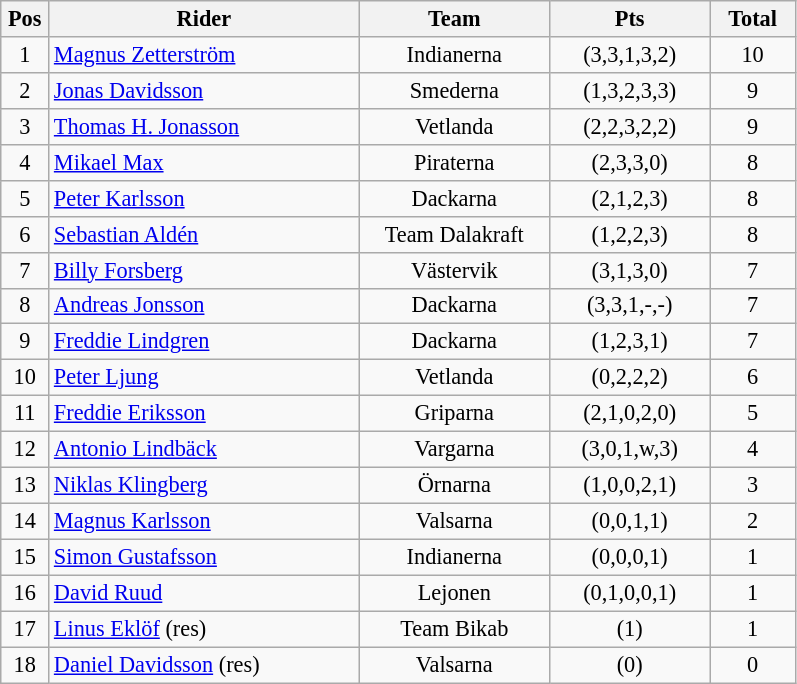<table class=wikitable style="font-size:93%;">
<tr>
<th width=25px>Pos</th>
<th width=200px>Rider</th>
<th width=120px>Team</th>
<th width=100px>Pts</th>
<th width=50px>Total</th>
</tr>
<tr align=center>
<td>1</td>
<td align=left><a href='#'>Magnus Zetterström</a></td>
<td>Indianerna</td>
<td>(3,3,1,3,2)</td>
<td>10</td>
</tr>
<tr align=center>
<td>2</td>
<td align=left><a href='#'>Jonas Davidsson</a></td>
<td>Smederna</td>
<td>(1,3,2,3,3)</td>
<td>9</td>
</tr>
<tr align=center>
<td>3</td>
<td align=left><a href='#'>Thomas H. Jonasson</a></td>
<td>Vetlanda</td>
<td>(2,2,3,2,2)</td>
<td>9</td>
</tr>
<tr align=center>
<td>4</td>
<td align=left><a href='#'>Mikael Max</a></td>
<td>Piraterna</td>
<td>(2,3,3,0)</td>
<td>8</td>
</tr>
<tr align=center>
<td>5</td>
<td align=left><a href='#'>Peter Karlsson</a></td>
<td>Dackarna</td>
<td>(2,1,2,3)</td>
<td>8</td>
</tr>
<tr align=center>
<td>6</td>
<td align=left><a href='#'>Sebastian Aldén</a></td>
<td>Team Dalakraft</td>
<td>(1,2,2,3)</td>
<td>8</td>
</tr>
<tr align=center>
<td>7</td>
<td align=left><a href='#'>Billy Forsberg</a></td>
<td>Västervik</td>
<td>(3,1,3,0)</td>
<td>7</td>
</tr>
<tr align=center>
<td>8</td>
<td align=left><a href='#'>Andreas Jonsson</a></td>
<td>Dackarna</td>
<td>(3,3,1,-,-)</td>
<td>7</td>
</tr>
<tr align=center>
<td>9</td>
<td align=left><a href='#'>Freddie Lindgren</a></td>
<td>Dackarna</td>
<td>(1,2,3,1)</td>
<td>7</td>
</tr>
<tr align=center>
<td>10</td>
<td align=left><a href='#'>Peter Ljung</a></td>
<td>Vetlanda</td>
<td>(0,2,2,2)</td>
<td>6</td>
</tr>
<tr align=center>
<td>11</td>
<td align=left><a href='#'>Freddie Eriksson</a></td>
<td>Griparna</td>
<td>(2,1,0,2,0)</td>
<td>5</td>
</tr>
<tr align=center>
<td>12</td>
<td align=left><a href='#'>Antonio Lindbäck</a></td>
<td>Vargarna</td>
<td>(3,0,1,w,3)</td>
<td>4</td>
</tr>
<tr align=center>
<td>13</td>
<td align=left><a href='#'>Niklas Klingberg</a></td>
<td>Örnarna</td>
<td>(1,0,0,2,1)</td>
<td>3</td>
</tr>
<tr align=center>
<td>14</td>
<td align=left><a href='#'>Magnus Karlsson</a></td>
<td>Valsarna</td>
<td>(0,0,1,1)</td>
<td>2</td>
</tr>
<tr align=center>
<td>15</td>
<td align=left><a href='#'>Simon Gustafsson</a></td>
<td>Indianerna</td>
<td>(0,0,0,1)</td>
<td>1</td>
</tr>
<tr align=center>
<td>16</td>
<td align=left><a href='#'>David Ruud</a></td>
<td>Lejonen</td>
<td>(0,1,0,0,1)</td>
<td>1</td>
</tr>
<tr align=center>
<td>17</td>
<td align=left><a href='#'>Linus Eklöf</a> (res)</td>
<td>Team Bikab</td>
<td>(1)</td>
<td>1</td>
</tr>
<tr align=center>
<td>18</td>
<td align=left><a href='#'>Daniel Davidsson</a> (res)</td>
<td>Valsarna</td>
<td>(0)</td>
<td>0</td>
</tr>
</table>
